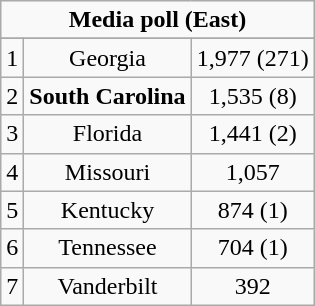<table class="wikitable">
<tr align="center">
<td align="center" Colspan="3"><strong>Media poll (East)</strong></td>
</tr>
<tr align="center">
</tr>
<tr align="center">
<td>1</td>
<td>Georgia</td>
<td>1,977 (271)</td>
</tr>
<tr align="center">
<td>2</td>
<td><strong>South Carolina</strong></td>
<td>1,535 (8)</td>
</tr>
<tr align="center">
<td>3</td>
<td>Florida</td>
<td>1,441 (2)</td>
</tr>
<tr align="center">
<td>4</td>
<td>Missouri</td>
<td>1,057</td>
</tr>
<tr align="center">
<td>5</td>
<td>Kentucky</td>
<td>874 (1)</td>
</tr>
<tr align="center">
<td>6</td>
<td>Tennessee</td>
<td>704 (1)</td>
</tr>
<tr align="center">
<td>7</td>
<td>Vanderbilt</td>
<td>392</td>
</tr>
</table>
